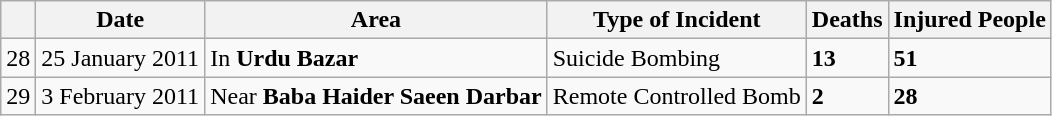<table class="wikitable sortable">
<tr>
<th></th>
<th>Date</th>
<th>Area</th>
<th>Type of Incident</th>
<th>Deaths</th>
<th>Injured People</th>
</tr>
<tr>
<td>28</td>
<td>25 January 2011 </td>
<td>In <strong>Urdu Bazar</strong></td>
<td>Suicide Bombing</td>
<td><strong>13</strong></td>
<td><strong>51</strong></td>
</tr>
<tr>
<td>29</td>
<td>3 February 2011 </td>
<td>Near <strong>Baba Haider Saeen Darbar</strong></td>
<td>Remote Controlled Bomb</td>
<td><strong>2</strong></td>
<td><strong>28</strong></td>
</tr>
</table>
